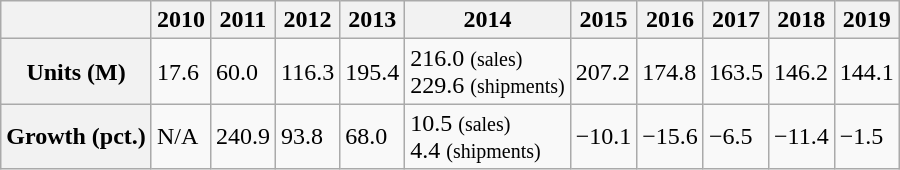<table class="wikitable">
<tr>
<th></th>
<th>2010</th>
<th>2011</th>
<th>2012</th>
<th>2013</th>
<th>2014</th>
<th>2015</th>
<th>2016</th>
<th>2017</th>
<th>2018</th>
<th>2019</th>
</tr>
<tr>
<th>Units (M)</th>
<td>17.6</td>
<td>60.0</td>
<td>116.3</td>
<td>195.4</td>
<td>216.0 <small>(sales)</small><br>229.6 <small>(shipments)</small></td>
<td>207.2</td>
<td>174.8</td>
<td>163.5</td>
<td>146.2</td>
<td>144.1</td>
</tr>
<tr>
<th>Growth (pct.)</th>
<td>N/A</td>
<td>240.9</td>
<td>93.8</td>
<td>68.0</td>
<td>10.5 <small>(sales)</small><br>4.4 <small>(shipments)</small></td>
<td>−10.1</td>
<td>−15.6</td>
<td>−6.5</td>
<td>−11.4</td>
<td>−1.5</td>
</tr>
</table>
